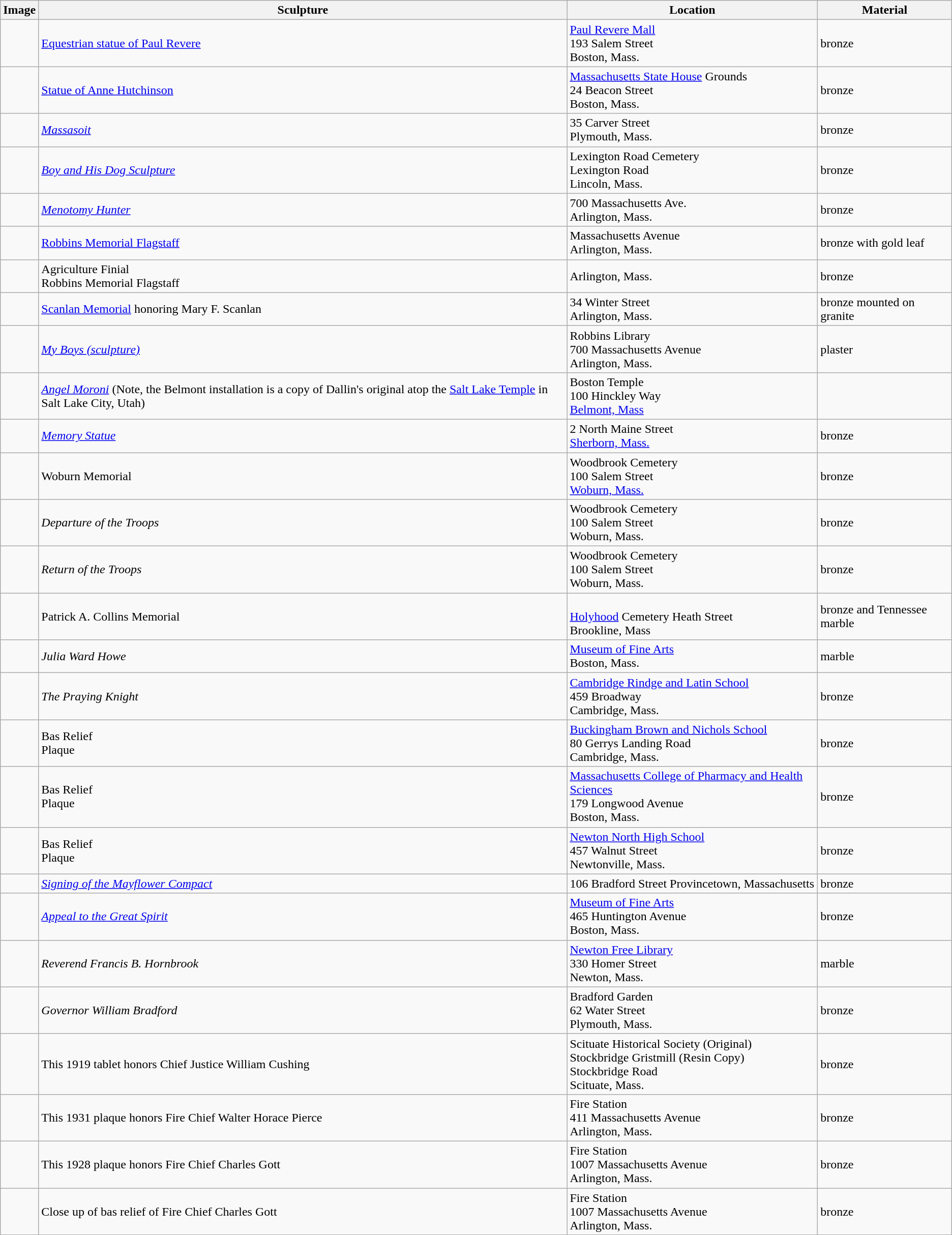<table class="wikitable">
<tr>
<th>Image</th>
<th>Sculpture</th>
<th>Location</th>
<th>Material</th>
</tr>
<tr>
<td></td>
<td><a href='#'>Equestrian statue of Paul Revere</a></td>
<td><a href='#'>Paul Revere Mall</a><br>193 Salem Street<br>Boston, Mass.</td>
<td>bronze</td>
</tr>
<tr>
<td></td>
<td><a href='#'>Statue of Anne Hutchinson</a></td>
<td><a href='#'>Massachusetts State House</a> Grounds<br>24 Beacon Street<br>Boston, Mass.</td>
<td>bronze</td>
</tr>
<tr>
<td></td>
<td><em><a href='#'>Massasoit</a></em></td>
<td>35 Carver Street<br>Plymouth, Mass.</td>
<td>bronze</td>
</tr>
<tr>
<td></td>
<td><em><a href='#'>Boy and His Dog Sculpture</a></em></td>
<td>Lexington Road Cemetery<br>Lexington Road<br>Lincoln, Mass.</td>
<td>bronze</td>
</tr>
<tr>
<td></td>
<td><em><a href='#'>Menotomy Hunter</a></em></td>
<td>700 Massachusetts Ave.<br>Arlington, Mass.</td>
<td>bronze</td>
</tr>
<tr>
<td></td>
<td><a href='#'>Robbins Memorial Flagstaff</a></td>
<td>Massachusetts Avenue<br>Arlington, Mass.</td>
<td>bronze with gold leaf</td>
</tr>
<tr>
<td></td>
<td>Agriculture Finial<br>Robbins Memorial Flagstaff</td>
<td>Arlington, Mass.</td>
<td>bronze</td>
</tr>
<tr>
<td></td>
<td><a href='#'>Scanlan Memorial</a> honoring Mary F. Scanlan</td>
<td>34 Winter Street<br>Arlington, Mass.</td>
<td>bronze mounted on granite</td>
</tr>
<tr>
<td></td>
<td><em><a href='#'>My Boys (sculpture)</a></em> </td>
<td>Robbins Library<br>700 Massachusetts Avenue<br>Arlington, Mass.</td>
<td>plaster</td>
</tr>
<tr>
<td></td>
<td><em><a href='#'>Angel Moroni</a></em> (Note, the Belmont installation is a copy of Dallin's original atop the <a href='#'>Salt Lake Temple</a> in Salt Lake City, Utah)</td>
<td>Boston Temple<br>100 Hinckley Way<br><a href='#'>Belmont, Mass</a></td>
<td></td>
</tr>
<tr>
<td></td>
<td><em><a href='#'>Memory Statue</a></em></td>
<td>2 North Maine Street<br><a href='#'>Sherborn, Mass.</a></td>
<td>bronze</td>
</tr>
<tr>
<td></td>
<td>Woburn Memorial</td>
<td>Woodbrook Cemetery<br>100 Salem Street<br><a href='#'>Woburn, Mass.</a></td>
<td>bronze</td>
</tr>
<tr>
<td></td>
<td><em>Departure of the Troops</em></td>
<td>Woodbrook Cemetery<br>100 Salem Street<br>Woburn, Mass.</td>
<td>bronze</td>
</tr>
<tr>
<td></td>
<td><em>Return of the Troops</em></td>
<td>Woodbrook Cemetery<br>100 Salem Street<br>Woburn, Mass.</td>
<td>bronze</td>
</tr>
<tr>
<td></td>
<td>Patrick A. Collins Memorial</td>
<td><br><a href='#'>Holyhood</a> Cemetery Heath Street<br>Brookline, Mass</td>
<td>bronze and Tennessee marble</td>
</tr>
<tr>
<td></td>
<td><em>Julia Ward Howe</em></td>
<td><a href='#'>Museum of Fine Arts</a><br>Boston, Mass.</td>
<td>marble</td>
</tr>
<tr>
<td></td>
<td><em>The Praying Knight</em></td>
<td><a href='#'>Cambridge Rindge and Latin School</a><br>459 Broadway<br>Cambridge, Mass.</td>
<td>bronze</td>
</tr>
<tr>
<td></td>
<td>Bas Relief<br>Plaque</td>
<td><a href='#'>Buckingham Brown and Nichols School</a><br>80 Gerrys Landing Road<br>Cambridge, Mass.</td>
<td>bronze</td>
</tr>
<tr>
<td></td>
<td>Bas Relief<br>Plaque</td>
<td><a href='#'>Massachusetts College of Pharmacy and Health Sciences</a><br>179 Longwood Avenue<br>Boston, Mass.</td>
<td>bronze</td>
</tr>
<tr>
<td></td>
<td>Bas Relief<br>Plaque</td>
<td><a href='#'>Newton North High School</a><br>457 Walnut Street<br>Newtonville, Mass.</td>
<td>bronze</td>
</tr>
<tr>
<td></td>
<td><em><a href='#'>Signing of the Mayflower Compact</a></em></td>
<td>106 Bradford Street Provincetown, Massachusetts</td>
<td>bronze</td>
</tr>
<tr>
<td></td>
<td><em><a href='#'>Appeal to the Great Spirit</a></em></td>
<td><a href='#'>Museum of Fine Arts</a><br>465 Huntington Avenue<br>Boston, Mass.</td>
<td>bronze</td>
</tr>
<tr>
<td></td>
<td><em>Reverend Francis B. Hornbrook</em></td>
<td><a href='#'>Newton Free Library</a><br>330 Homer Street<br>Newton, Mass.</td>
<td>marble</td>
</tr>
<tr>
<td></td>
<td><em>Governor William Bradford</em></td>
<td>Bradford Garden<br>62 Water Street<br>Plymouth, Mass.</td>
<td>bronze</td>
</tr>
<tr>
<td></td>
<td>This 1919 tablet honors Chief Justice William Cushing</td>
<td>Scituate Historical Society (Original)<br>Stockbridge Gristmill (Resin Copy)<br>Stockbridge Road<br>Scituate, Mass.</td>
<td>bronze</td>
</tr>
<tr>
<td></td>
<td>This 1931 plaque honors Fire Chief Walter Horace Pierce</td>
<td>Fire Station<br>411 Massachusetts Avenue<br>Arlington, Mass.</td>
<td>bronze</td>
</tr>
<tr>
<td></td>
<td>This 1928 plaque honors Fire Chief Charles Gott</td>
<td>Fire Station<br>1007 Massachusetts Avenue<br>Arlington, Mass.</td>
<td>bronze</td>
</tr>
<tr>
<td></td>
<td>Close up of bas relief of Fire Chief Charles Gott</td>
<td>Fire Station<br>1007 Massachusetts Avenue<br>Arlington, Mass.</td>
<td>bronze</td>
</tr>
</table>
